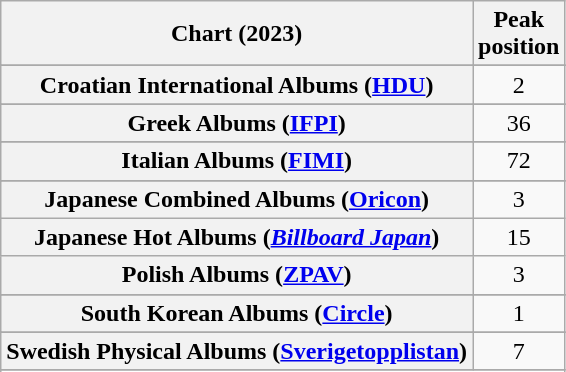<table class="wikitable sortable plainrowheaders" style="text-align:center;">
<tr>
<th scope="col">Chart (2023)</th>
<th scope="col">Peak<br>position</th>
</tr>
<tr>
</tr>
<tr>
</tr>
<tr>
</tr>
<tr>
</tr>
<tr>
<th scope="row">Croatian International Albums (<a href='#'>HDU</a>)</th>
<td>2</td>
</tr>
<tr>
</tr>
<tr>
</tr>
<tr>
</tr>
<tr>
<th scope="row">Greek Albums (<a href='#'>IFPI</a>)</th>
<td>36</td>
</tr>
<tr>
</tr>
<tr>
<th scope="row">Italian Albums (<a href='#'>FIMI</a>)</th>
<td>72</td>
</tr>
<tr>
</tr>
<tr>
<th scope="row">Japanese Combined Albums (<a href='#'>Oricon</a>)</th>
<td>3</td>
</tr>
<tr>
<th scope="row">Japanese Hot Albums (<em><a href='#'>Billboard Japan</a></em>)</th>
<td>15</td>
</tr>
<tr>
<th scope="row">Polish Albums (<a href='#'>ZPAV</a>)</th>
<td>3</td>
</tr>
<tr>
</tr>
<tr>
<th scope="row">South Korean Albums (<a href='#'>Circle</a>)</th>
<td>1</td>
</tr>
<tr>
</tr>
<tr>
<th scope="row">Swedish Physical Albums (<a href='#'>Sverigetopplistan</a>)</th>
<td>7</td>
</tr>
<tr>
</tr>
<tr>
</tr>
<tr>
</tr>
<tr>
</tr>
</table>
